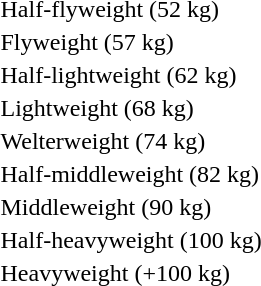<table>
<tr>
<td rowspan=2>Half-flyweight (52 kg)<br></td>
<td rowspan=2></td>
<td rowspan=2></td>
<td></td>
</tr>
<tr>
<td></td>
</tr>
<tr>
<td rowspan=2>Flyweight (57 kg)<br></td>
<td rowspan=2></td>
<td rowspan=2></td>
<td></td>
</tr>
<tr>
<td></td>
</tr>
<tr>
<td rowspan=2>Half-lightweight (62 kg)<br></td>
<td rowspan=2></td>
<td rowspan=2></td>
<td></td>
</tr>
<tr>
<td></td>
</tr>
<tr>
<td rowspan=2>Lightweight (68 kg)<br></td>
<td rowspan=2></td>
<td rowspan=2></td>
<td></td>
</tr>
<tr>
<td></td>
</tr>
<tr>
<td rowspan=2>Welterweight (74 kg)<br></td>
<td rowspan=2></td>
<td rowspan=2></td>
<td></td>
</tr>
<tr>
<td></td>
</tr>
<tr>
<td rowspan=2>Half-middleweight (82 kg)<br></td>
<td rowspan=2></td>
<td rowspan=2></td>
<td></td>
</tr>
<tr>
<td></td>
</tr>
<tr>
<td rowspan=2>Middleweight (90 kg)<br></td>
<td rowspan=2></td>
<td rowspan=2></td>
<td></td>
</tr>
<tr>
<td></td>
</tr>
<tr>
<td rowspan=2>Half-heavyweight (100 kg)<br></td>
<td rowspan=2></td>
<td rowspan=2></td>
<td></td>
</tr>
<tr>
<td></td>
</tr>
<tr>
<td rowspan=2>Heavyweight (+100 kg)<br></td>
<td rowspan=2></td>
<td rowspan=2></td>
<td></td>
</tr>
<tr>
<td></td>
</tr>
</table>
